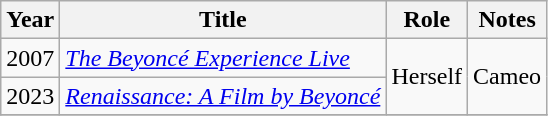<table class="wikitable plainrowheaders sortable" style="margin-right: 0;">
<tr>
<th scope="col">Year</th>
<th scope="col">Title</th>
<th scope="col">Role</th>
<th scope="col" class="unsortable">Notes</th>
</tr>
<tr>
<td>2007</td>
<td><em><a href='#'>The Beyoncé Experience Live</a></em></td>
<td rowspan="2">Herself</td>
<td rowspan="2">Cameo</td>
</tr>
<tr>
<td>2023</td>
<td><em><a href='#'>Renaissance: A Film by Beyoncé</a></em></td>
</tr>
<tr>
</tr>
</table>
